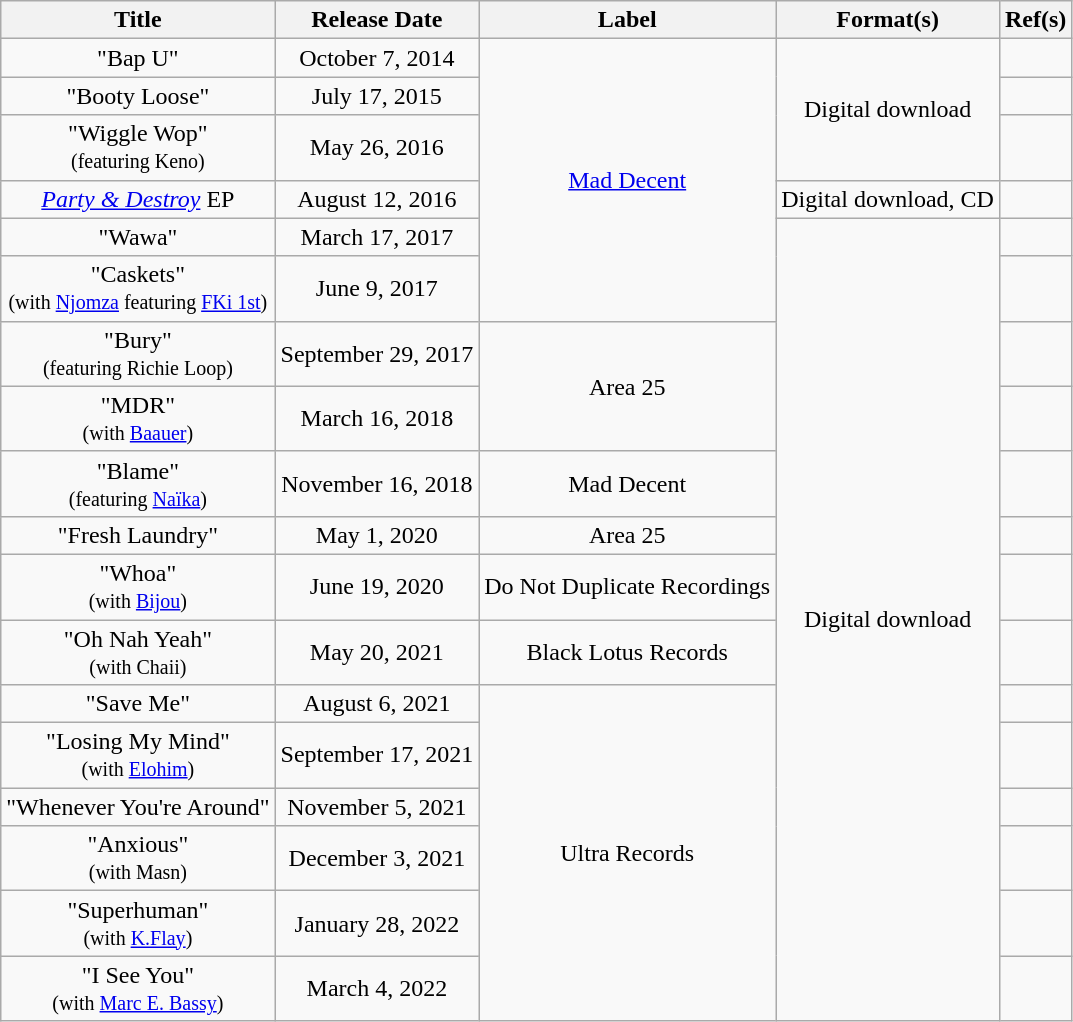<table class="wikitable plainrowheaders" style="text-align:center;">
<tr>
<th>Title</th>
<th>Release Date</th>
<th>Label</th>
<th>Format(s)</th>
<th>Ref(s)</th>
</tr>
<tr>
<td>"Bap U"</td>
<td>October 7, 2014</td>
<td rowspan="6"><a href='#'>Mad Decent</a></td>
<td rowspan="3">Digital download</td>
<td></td>
</tr>
<tr>
<td>"Booty Loose"</td>
<td>July 17, 2015</td>
<td></td>
</tr>
<tr>
<td>"Wiggle Wop"<br><small>(featuring Keno)</small></td>
<td>May 26, 2016</td>
<td></td>
</tr>
<tr>
<td><em><a href='#'>Party & Destroy</a></em> EP</td>
<td>August 12, 2016</td>
<td>Digital download, CD</td>
<td></td>
</tr>
<tr>
<td>"Wawa"</td>
<td>March 17, 2017</td>
<td rowspan="14">Digital download</td>
<td></td>
</tr>
<tr>
<td>"Caskets"<br><small>(with <a href='#'>Njomza</a> featuring <a href='#'>FKi 1st</a>)</small></td>
<td>June 9, 2017</td>
<td></td>
</tr>
<tr>
<td>"Bury"<br><small>(featuring Richie Loop)</small></td>
<td>September 29, 2017</td>
<td rowspan="2">Area 25</td>
<td></td>
</tr>
<tr>
<td>"MDR"<br><small>(with <a href='#'>Baauer</a>)</small></td>
<td>March 16, 2018</td>
<td></td>
</tr>
<tr>
<td>"Blame"<br><small>(featuring <a href='#'>Naïka</a>)</small></td>
<td>November 16, 2018</td>
<td>Mad Decent</td>
<td></td>
</tr>
<tr>
<td>"Fresh Laundry"</td>
<td>May 1, 2020</td>
<td>Area 25</td>
<td></td>
</tr>
<tr>
<td>"Whoa"<br><small>(with <a href='#'>Bijou</a>)</small></td>
<td>June 19, 2020</td>
<td>Do Not Duplicate Recordings</td>
<td></td>
</tr>
<tr>
<td>"Oh Nah Yeah"<br><small>(with Chaii)</small></td>
<td>May 20, 2021</td>
<td>Black Lotus Records</td>
<td></td>
</tr>
<tr>
<td>"Save Me"</td>
<td>August 6, 2021</td>
<td rowspan="6">Ultra Records</td>
<td></td>
</tr>
<tr>
<td>"Losing My Mind"<br><small>(with <a href='#'>Elohim</a>)</small></td>
<td>September 17, 2021</td>
<td></td>
</tr>
<tr>
<td>"Whenever You're Around"</td>
<td>November 5, 2021</td>
<td></td>
</tr>
<tr>
<td>"Anxious"<br><small>(with Masn)</small></td>
<td>December 3, 2021</td>
<td></td>
</tr>
<tr>
<td>"Superhuman"<br><small>(with <a href='#'>K.Flay</a>)</small></td>
<td>January 28, 2022</td>
<td></td>
</tr>
<tr>
<td>"I See You"<br><small>(with <a href='#'>Marc E. Bassy</a>)</small></td>
<td>March 4, 2022</td>
<td></td>
</tr>
</table>
